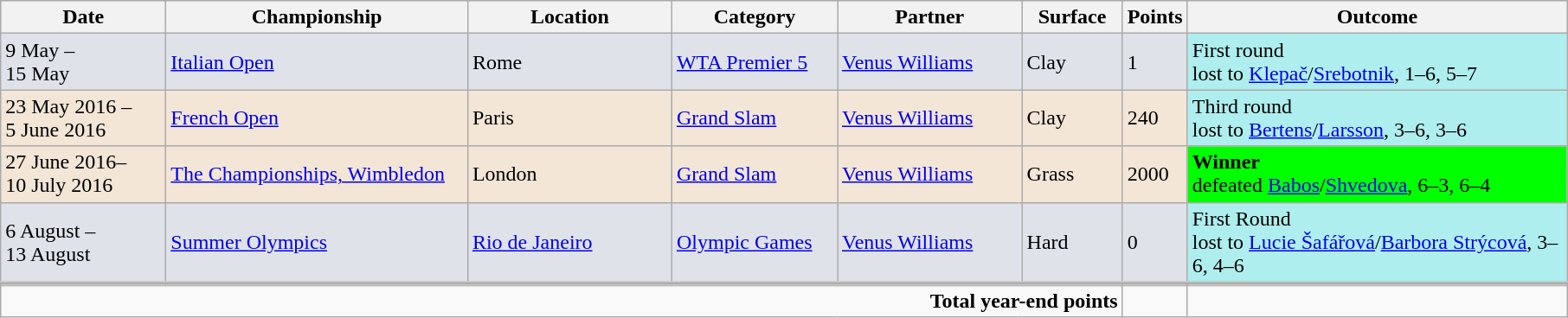<table class="wikitable">
<tr>
<th width=120>Date</th>
<th width=225>Championship</th>
<th width=150>Location</th>
<th width=120>Category</th>
<th width=135>Partner</th>
<th width=70>Surface</th>
<th width=40>Points</th>
<th width=285>Outcome</th>
</tr>
<tr style="background:#dfe2e9;">
<td>9 May – <br>15 May</td>
<td><a href='#'>Italian Open</a></td>
<td> Rome</td>
<td><a href='#'>WTA Premier 5</a></td>
<td> <a href='#'>Venus Williams</a></td>
<td>Clay</td>
<td>1</td>
<td style="background:#afeeee;">First round <br>lost to <a href='#'>Klepač</a>/<a href='#'>Srebotnik</a>, 1–6, 5–7</td>
</tr>
<tr style="background:#f3e6d7;">
<td>23 May 2016 – <br>5 June 2016</td>
<td><a href='#'>French Open</a></td>
<td> Paris</td>
<td><a href='#'>Grand Slam</a></td>
<td> <a href='#'>Venus Williams</a></td>
<td>Clay</td>
<td>240</td>
<td style="background:#afeeee;">Third round <br>lost to <a href='#'>Bertens</a>/<a href='#'>Larsson</a>, 3–6, 3–6</td>
</tr>
<tr style="background:#f3e6d7;">
<td>27 June 2016–<br>10 July 2016</td>
<td><a href='#'>The Championships, Wimbledon</a></td>
<td> London</td>
<td><a href='#'>Grand Slam</a></td>
<td> <a href='#'>Venus Williams</a></td>
<td>Grass</td>
<td>2000</td>
<td style="background:lime;"><strong>Winner</strong> <br>defeated <a href='#'>Babos</a>/<a href='#'>Shvedova</a>, 6–3, 6–4</td>
</tr>
<tr style="background:#dfe2e9;">
<td>6 August –<br>13 August</td>
<td><a href='#'>Summer Olympics</a></td>
<td> <a href='#'>Rio de Janeiro</a></td>
<td><a href='#'>Olympic Games</a></td>
<td> <a href='#'>Venus Williams</a></td>
<td>Hard</td>
<td align=left>0</td>
<td style="background:#afeeee;">First Round <br>lost to <a href='#'>Lucie Šafářová</a>/<a href='#'>Barbora Strýcová</a>, 3–6, 4–6</td>
</tr>
<tr style="border-top:4px solid silver;">
</tr>
<tr>
<td colspan=6 align=right><strong>Total year-end points</strong></td>
<td></td>
<td></td>
</tr>
</table>
